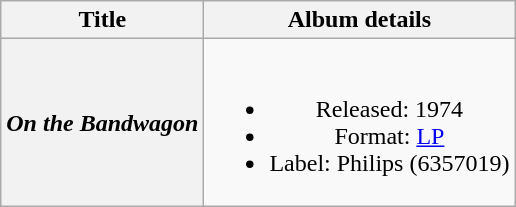<table class="wikitable plainrowheaders" style="text-align:center">
<tr>
<th>Title</th>
<th>Album details</th>
</tr>
<tr>
<th scope="row"><em>On the Bandwagon</em></th>
<td><br><ul><li>Released: 1974</li><li>Format: <a href='#'>LP</a></li><li>Label: Philips (6357019)</li></ul></td>
</tr>
</table>
